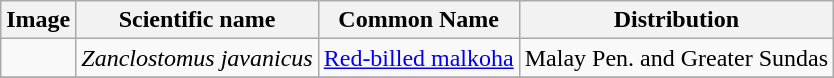<table class="wikitable">
<tr>
<th>Image</th>
<th>Scientific name</th>
<th>Common Name</th>
<th>Distribution</th>
</tr>
<tr>
<td></td>
<td><em>Zanclostomus javanicus</em></td>
<td><a href='#'>Red-billed malkoha</a></td>
<td>Malay Pen. and Greater Sundas</td>
</tr>
<tr>
</tr>
</table>
